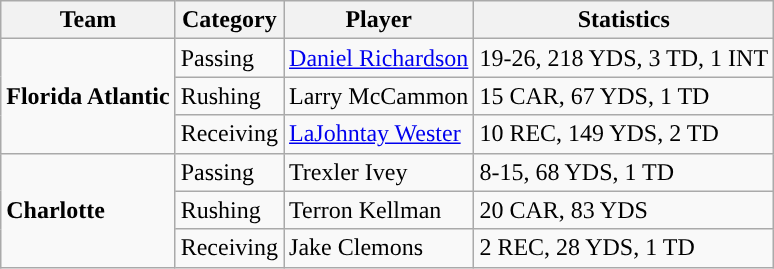<table class="wikitable" style="float: left;">
<tr>
<th>Team</th>
<th>Category</th>
<th>Player</th>
<th>Statistics</th>
</tr>
<tr>
<td rowspan=3><strong>Florida Atlantic</strong></td>
<td>Passing</td>
<td><a href='#'>Daniel Richardson</a></td>
<td>19-26, 218 YDS, 3 TD, 1 INT</td>
</tr>
<tr>
<td>Rushing</td>
<td>Larry McCammon</td>
<td>15 CAR, 67 YDS, 1 TD</td>
</tr>
<tr>
<td>Receiving</td>
<td><a href='#'>LaJohntay Wester</a></td>
<td>10 REC, 149 YDS, 2 TD</td>
</tr>
<tr>
<td rowspan=3><strong>Charlotte</strong></td>
<td>Passing</td>
<td>Trexler Ivey</td>
<td>8-15, 68 YDS, 1 TD</td>
</tr>
<tr>
<td>Rushing</td>
<td>Terron Kellman</td>
<td>20 CAR, 83 YDS</td>
</tr>
<tr>
<td>Receiving</td>
<td>Jake Clemons</td>
<td>2 REC, 28 YDS, 1 TD</td>
</tr>
</table>
